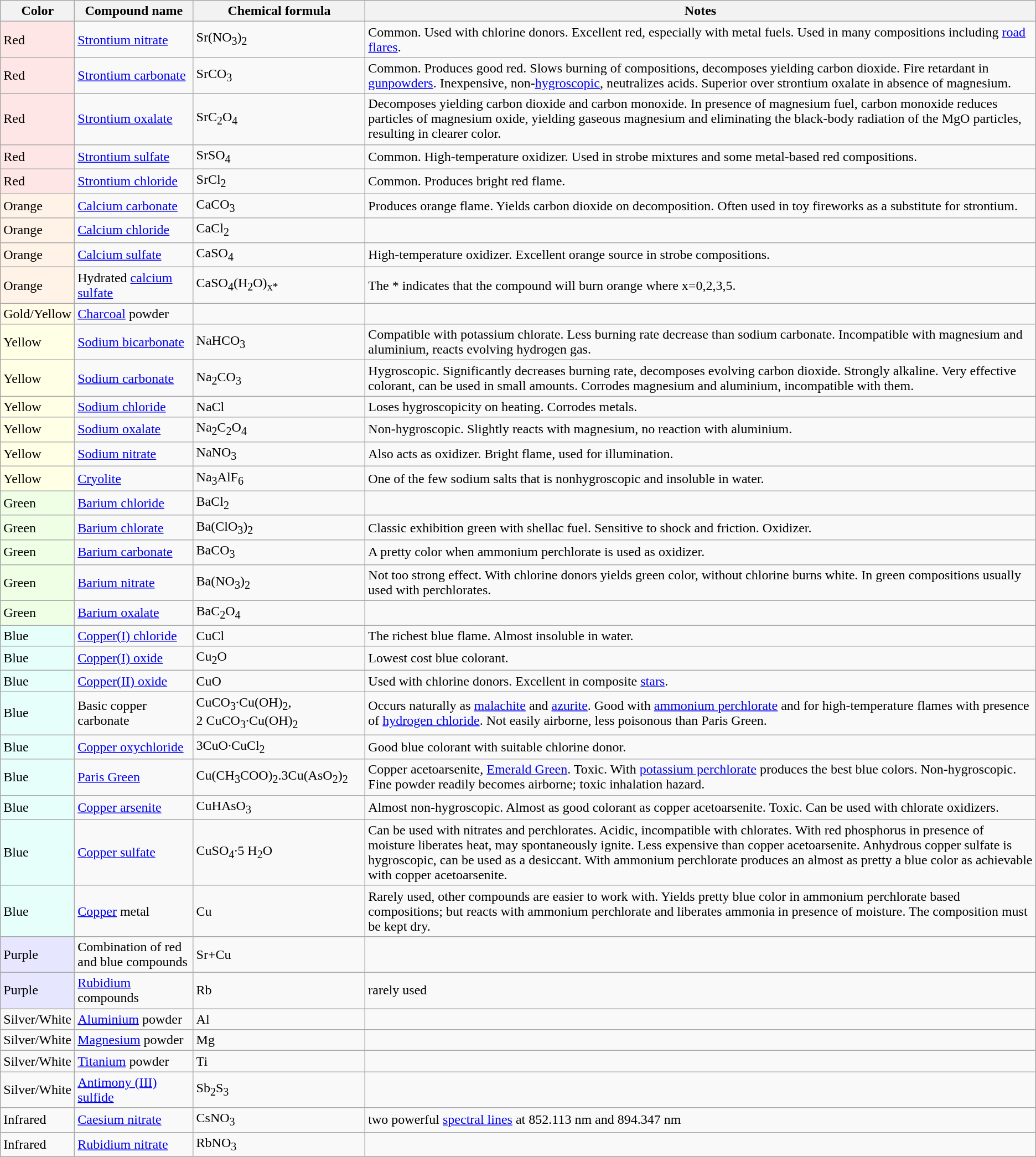<table class="wikitable">
<tr>
<th>Color</th>
<th>Compound name</th>
<th>Chemical formula</th>
<th>Notes</th>
</tr>
<tr>
<td style="background:#FFE6E6">Red</td>
<td><a href='#'>Strontium nitrate</a></td>
<td>Sr(NO<sub>3</sub>)<sub>2</sub></td>
<td>Common. Used with chlorine donors. Excellent red, especially with metal fuels. Used in many compositions including <a href='#'>road flares</a>.</td>
</tr>
<tr>
<td style="background:#FFE6E6">Red</td>
<td><a href='#'>Strontium carbonate</a></td>
<td>SrCO<sub>3</sub></td>
<td>Common. Produces good red. Slows burning of compositions, decomposes yielding carbon dioxide. Fire retardant in <a href='#'>gunpowders</a>. Inexpensive, non-<a href='#'>hygroscopic</a>, neutralizes acids. Superior over strontium oxalate in absence of magnesium.</td>
</tr>
<tr>
<td style="background:#FFE6E6">Red</td>
<td><a href='#'>Strontium oxalate</a></td>
<td>SrC<sub>2</sub>O<sub>4</sub></td>
<td>Decomposes yielding carbon dioxide and carbon monoxide. In presence of magnesium fuel, carbon monoxide reduces particles of magnesium oxide, yielding gaseous magnesium and eliminating the black-body radiation of the MgO particles, resulting in clearer color.</td>
</tr>
<tr>
<td style="background:#FFE6E6">Red</td>
<td><a href='#'>Strontium sulfate</a></td>
<td>SrSO<sub>4</sub></td>
<td>Common. High-temperature oxidizer. Used in strobe mixtures and some metal-based red compositions.</td>
</tr>
<tr>
<td style="background:#FFE6E6">Red</td>
<td><a href='#'>Strontium chloride</a></td>
<td>SrCl<sub>2</sub></td>
<td>Common. Produces bright red flame.</td>
</tr>
<tr>
<td style="background:#FFF2E6">Orange</td>
<td><a href='#'>Calcium carbonate</a></td>
<td>CaCO<sub>3</sub></td>
<td>Produces orange flame. Yields carbon dioxide on decomposition. Often used in toy fireworks as a substitute for strontium.</td>
</tr>
<tr>
<td style="background:#FFF2E6">Orange</td>
<td><a href='#'>Calcium chloride</a></td>
<td>CaCl<sub>2</sub></td>
<td></td>
</tr>
<tr>
<td style="background:#FFF2E6">Orange</td>
<td><a href='#'>Calcium sulfate</a></td>
<td>CaSO<sub>4</sub></td>
<td>High-temperature oxidizer. Excellent orange source in strobe compositions.</td>
</tr>
<tr>
<td style="background:#FFF2E6">Orange</td>
<td>Hydrated <a href='#'>calcium sulfate</a></td>
<td>CaSO<sub>4</sub>(H<sub>2</sub>O)<sub>x*</sub></td>
<td>The * indicates that the compound will burn orange where x=0,2,3,5.</td>
</tr>
<tr>
<td style="background:#FFFBE6">Gold/Yellow</td>
<td><a href='#'>Charcoal</a> powder</td>
<td></td>
<td></td>
</tr>
<tr>
<td style="background:#FFFFE6">Yellow</td>
<td><a href='#'>Sodium bicarbonate</a></td>
<td>NaHCO<sub>3</sub></td>
<td>Compatible with potassium chlorate. Less burning rate decrease than sodium carbonate. Incompatible with magnesium and aluminium, reacts evolving hydrogen gas.</td>
</tr>
<tr>
<td style="background:#FFFFE6">Yellow</td>
<td><a href='#'>Sodium carbonate</a></td>
<td>Na<sub>2</sub>CO<sub>3</sub></td>
<td>Hygroscopic. Significantly decreases burning rate, decomposes evolving carbon dioxide. Strongly alkaline. Very effective colorant, can be used in small amounts. Corrodes magnesium and aluminium, incompatible with them.</td>
</tr>
<tr>
<td style="background:#FFFFE6">Yellow</td>
<td><a href='#'>Sodium chloride</a></td>
<td>NaCl</td>
<td>Loses hygroscopicity on heating. Corrodes metals.</td>
</tr>
<tr>
<td style="background:#FFFFE6">Yellow</td>
<td><a href='#'>Sodium oxalate</a></td>
<td>Na<sub>2</sub>C<sub>2</sub>O<sub>4</sub></td>
<td>Non-hygroscopic. Slightly reacts with magnesium, no reaction with aluminium.</td>
</tr>
<tr>
<td style="background:#FFFFE6">Yellow</td>
<td><a href='#'>Sodium nitrate</a></td>
<td>NaNO<sub>3</sub></td>
<td>Also acts as oxidizer. Bright flame, used for illumination.</td>
</tr>
<tr>
<td style="background:#FFFFE6">Yellow</td>
<td><a href='#'>Cryolite</a></td>
<td>Na<sub>3</sub>AlF<sub>6</sub></td>
<td>One of the few sodium salts that is nonhygroscopic and insoluble in water.</td>
</tr>
<tr>
<td style="background:#EEFFE6">Green</td>
<td><a href='#'>Barium chloride</a></td>
<td>BaCl<sub>2</sub></td>
<td></td>
</tr>
<tr>
<td style="background:#EEFFE6">Green</td>
<td><a href='#'>Barium chlorate</a></td>
<td>Ba(ClO<sub>3</sub>)<sub>2</sub></td>
<td>Classic exhibition green with shellac fuel. Sensitive to shock and friction. Oxidizer.</td>
</tr>
<tr>
<td style="background:#EEFFE6">Green</td>
<td><a href='#'>Barium carbonate</a></td>
<td>BaCO<sub>3</sub></td>
<td>A pretty color when ammonium perchlorate is used as oxidizer.</td>
</tr>
<tr>
<td style="background:#EEFFE6">Green</td>
<td><a href='#'>Barium nitrate</a></td>
<td>Ba(NO<sub>3</sub>)<sub>2</sub></td>
<td>Not too strong effect. With chlorine donors yields green color, without chlorine burns white. In green compositions usually used with perchlorates.</td>
</tr>
<tr>
<td style="background:#EEFFE6">Green</td>
<td><a href='#'>Barium oxalate</a></td>
<td>BaC<sub>2</sub>O<sub>4</sub></td>
<td></td>
</tr>
<tr>
<td style="background:#E6FFFB">Blue</td>
<td><a href='#'>Copper(I) chloride</a></td>
<td>CuCl</td>
<td>The richest blue flame. Almost insoluble in water.</td>
</tr>
<tr>
<td style="background:#E6FFFB">Blue</td>
<td><a href='#'>Copper(I) oxide</a></td>
<td>Cu<sub>2</sub>O</td>
<td>Lowest cost blue colorant.</td>
</tr>
<tr>
<td style="background:#E6FFFB">Blue</td>
<td><a href='#'>Copper(II) oxide</a></td>
<td>CuO</td>
<td>Used with chlorine donors. Excellent in composite <a href='#'>stars</a>.</td>
</tr>
<tr>
<td style="background:#E6FFFB">Blue</td>
<td>Basic copper carbonate</td>
<td>CuCO<sub>3</sub>·Cu(OH)<sub>2</sub>, 2 CuCO<sub>3</sub>·Cu(OH)<sub>2</sub></td>
<td>Occurs naturally as <a href='#'>malachite</a> and <a href='#'>azurite</a>. Good with <a href='#'>ammonium perchlorate</a> and for high-temperature flames with presence of <a href='#'>hydrogen chloride</a>. Not easily airborne, less poisonous than Paris Green.</td>
</tr>
<tr>
<td style="background:#E6FFFB">Blue</td>
<td><a href='#'>Copper oxychloride</a></td>
<td>3CuO·CuCl<sub>2</sub></td>
<td>Good blue colorant with suitable chlorine donor.</td>
</tr>
<tr>
<td style="background:#E6FFFB">Blue</td>
<td><a href='#'>Paris Green</a></td>
<td>Cu(CH<sub>3</sub>COO)<sub>2</sub>.3Cu(AsO<sub>2</sub>)<sub>2</sub></td>
<td>Copper acetoarsenite, <a href='#'>Emerald Green</a>. Toxic. With <a href='#'>potassium perchlorate</a> produces the best blue colors. Non-hygroscopic. Fine powder readily becomes airborne; toxic inhalation hazard.</td>
</tr>
<tr>
<td style="background:#E6FFFB">Blue</td>
<td><a href='#'>Copper arsenite</a></td>
<td>CuHAsO<sub>3</sub></td>
<td>Almost non-hygroscopic. Almost as good colorant as copper acetoarsenite. Toxic. Can be used with chlorate oxidizers.</td>
</tr>
<tr>
<td style="background:#E6FFFB">Blue</td>
<td><a href='#'>Copper sulfate</a></td>
<td>CuSO<sub>4</sub>·5 H<sub>2</sub>O</td>
<td>Can be used with nitrates and perchlorates. Acidic, incompatible with chlorates. With red phosphorus in presence of moisture liberates heat, may spontaneously ignite. Less expensive than copper acetoarsenite. Anhydrous copper sulfate is hygroscopic, can be used as a desiccant. With ammonium perchlorate produces an almost as pretty a blue color as achievable with copper acetoarsenite.</td>
</tr>
<tr>
<td style="background:#E6FFFB">Blue</td>
<td><a href='#'>Copper</a> metal</td>
<td>Cu</td>
<td>Rarely used, other compounds are easier to work with. Yields pretty blue color in ammonium perchlorate based compositions; but reacts with ammonium perchlorate and liberates ammonia in presence of moisture. The composition must be kept dry.</td>
</tr>
<tr>
<td style="background:#E6E6FF">Purple</td>
<td>Combination of red and blue compounds</td>
<td>Sr+Cu</td>
<td></td>
</tr>
<tr>
<td style="background:#E6E6FF">Purple</td>
<td><a href='#'>Rubidium</a> compounds</td>
<td>Rb</td>
<td>rarely used</td>
</tr>
<tr>
<td>Silver/White</td>
<td><a href='#'>Aluminium</a> powder</td>
<td>Al</td>
<td></td>
</tr>
<tr>
<td>Silver/White</td>
<td><a href='#'>Magnesium</a> powder</td>
<td>Mg</td>
<td></td>
</tr>
<tr>
<td>Silver/White</td>
<td><a href='#'>Titanium</a> powder</td>
<td>Ti</td>
<td></td>
</tr>
<tr>
<td>Silver/White</td>
<td><a href='#'>Antimony (III) sulfide</a></td>
<td>Sb<sub>2</sub>S<sub>3</sub></td>
<td></td>
</tr>
<tr>
<td>Infrared</td>
<td><a href='#'>Caesium nitrate</a></td>
<td>CsNO<sub>3</sub></td>
<td>two powerful <a href='#'>spectral lines</a> at 852.113 nm and 894.347 nm</td>
</tr>
<tr>
<td>Infrared</td>
<td><a href='#'>Rubidium nitrate</a></td>
<td>RbNO<sub>3</sub></td>
<td></td>
</tr>
</table>
